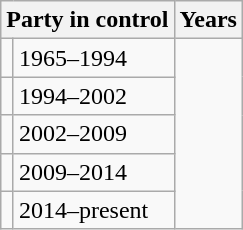<table class="wikitable">
<tr>
<th colspan=2>Party in control</th>
<th>Years</th>
</tr>
<tr>
<td></td>
<td>1965–1994</td>
</tr>
<tr>
<td></td>
<td>1994–2002</td>
</tr>
<tr>
<td></td>
<td>2002–2009</td>
</tr>
<tr>
<td></td>
<td>2009–2014</td>
</tr>
<tr>
<td></td>
<td>2014–present</td>
</tr>
</table>
